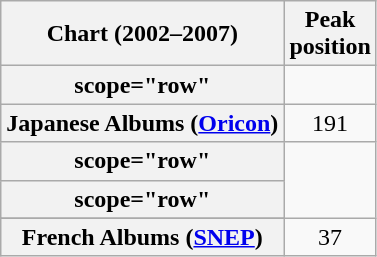<table class="wikitable plainrowheaders sortable" style="text-align:center;">
<tr>
<th scope="col">Chart (2002–2007)</th>
<th scope="col">Peak<br>position</th>
</tr>
<tr>
<th>scope="row" </th>
</tr>
<tr>
<th scope="row">Japanese Albums (<a href='#'>Oricon</a>)</th>
<td>191</td>
</tr>
<tr>
<th>scope="row" </th>
</tr>
<tr>
<th>scope="row" </th>
</tr>
<tr>
</tr>
<tr>
<th scope="row">French Albums (<a href='#'>SNEP</a>)</th>
<td align="center">37</td>
</tr>
</table>
